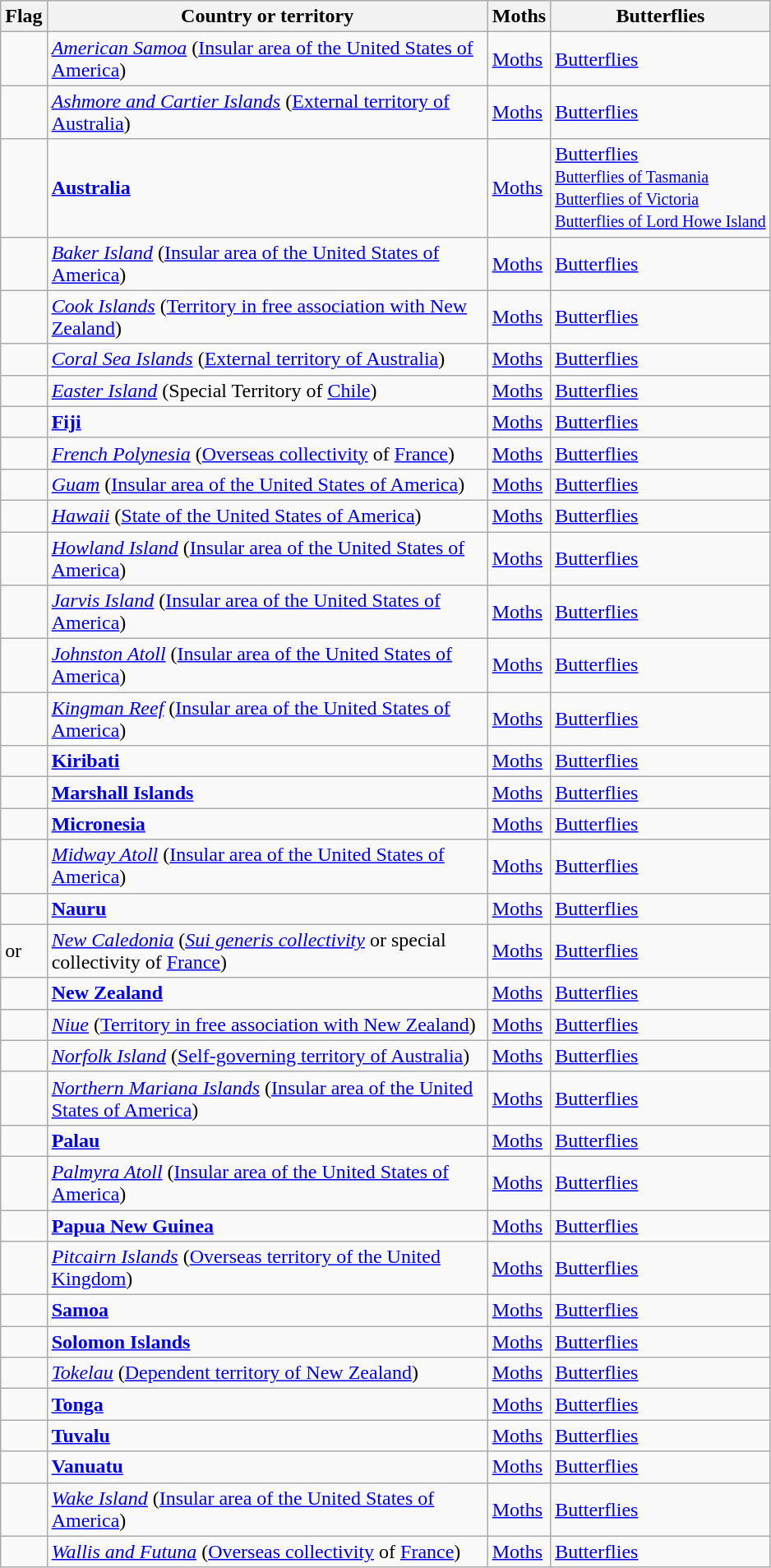<table class="wikitable">
<tr>
<th>Flag</th>
<th width=350>Country or territory</th>
<th>Moths</th>
<th>Butterflies</th>
</tr>
<tr>
<td></td>
<td><em><a href='#'>American Samoa</a></em> (<a href='#'>Insular area of the United States of America</a>)</td>
<td><a href='#'>Moths</a></td>
<td><a href='#'>Butterflies</a></td>
</tr>
<tr>
<td></td>
<td><em><a href='#'>Ashmore and Cartier Islands</a></em> (<a href='#'>External territory of Australia</a>)</td>
<td><a href='#'>Moths</a></td>
<td><a href='#'>Butterflies</a></td>
</tr>
<tr>
<td></td>
<td><strong><a href='#'>Australia</a></strong></td>
<td><a href='#'>Moths</a></td>
<td><a href='#'>Butterflies</a><br><small><a href='#'>Butterflies of Tasmania</a></small><br><small><a href='#'>Butterflies of Victoria</a></small><br><small><a href='#'>Butterflies of Lord Howe Island</a></small></td>
</tr>
<tr>
<td></td>
<td><em><a href='#'>Baker Island</a></em> (<a href='#'>Insular area of the United States of America</a>)</td>
<td><a href='#'>Moths</a></td>
<td><a href='#'>Butterflies</a></td>
</tr>
<tr>
<td></td>
<td><em><a href='#'>Cook Islands</a></em> (<a href='#'>Territory in free association with New Zealand</a>)</td>
<td><a href='#'>Moths</a></td>
<td><a href='#'>Butterflies</a></td>
</tr>
<tr>
<td></td>
<td><em><a href='#'>Coral Sea Islands</a></em> (<a href='#'>External territory of Australia</a>)</td>
<td><a href='#'>Moths</a></td>
<td><a href='#'>Butterflies</a></td>
</tr>
<tr>
<td></td>
<td><em><a href='#'>Easter Island</a></em> (Special Territory of <a href='#'>Chile</a>)</td>
<td><a href='#'>Moths</a></td>
<td><a href='#'>Butterflies</a></td>
</tr>
<tr>
<td></td>
<td><strong><a href='#'>Fiji</a></strong></td>
<td><a href='#'>Moths</a></td>
<td><a href='#'>Butterflies</a></td>
</tr>
<tr>
<td></td>
<td><em><a href='#'>French Polynesia</a></em> (<a href='#'>Overseas collectivity</a> of <a href='#'>France</a>)</td>
<td><a href='#'>Moths</a></td>
<td><a href='#'>Butterflies</a></td>
</tr>
<tr>
<td></td>
<td><em><a href='#'>Guam</a></em> (<a href='#'>Insular area of the United States of America</a>)</td>
<td><a href='#'>Moths</a></td>
<td><a href='#'>Butterflies</a></td>
</tr>
<tr>
<td></td>
<td><em><a href='#'>Hawaii</a></em> (<a href='#'>State of the United States of America</a>)</td>
<td><a href='#'>Moths</a></td>
<td><a href='#'>Butterflies</a></td>
</tr>
<tr>
<td></td>
<td><em><a href='#'>Howland Island</a></em> (<a href='#'>Insular area of the United States of America</a>)</td>
<td><a href='#'>Moths</a></td>
<td><a href='#'>Butterflies</a></td>
</tr>
<tr>
<td></td>
<td><em><a href='#'>Jarvis Island</a></em> (<a href='#'>Insular area of the United States of America</a>)</td>
<td><a href='#'>Moths</a></td>
<td><a href='#'>Butterflies</a></td>
</tr>
<tr>
<td></td>
<td><em><a href='#'>Johnston Atoll</a></em> (<a href='#'>Insular area of the United States of America</a>)</td>
<td><a href='#'>Moths</a></td>
<td><a href='#'>Butterflies</a></td>
</tr>
<tr>
<td></td>
<td><em><a href='#'>Kingman Reef</a></em> (<a href='#'>Insular area of the United States of America</a>)</td>
<td><a href='#'>Moths</a></td>
<td><a href='#'>Butterflies</a></td>
</tr>
<tr>
<td></td>
<td><strong><a href='#'>Kiribati</a></strong></td>
<td><a href='#'>Moths</a></td>
<td><a href='#'>Butterflies</a></td>
</tr>
<tr>
<td></td>
<td><strong><a href='#'>Marshall Islands</a></strong></td>
<td><a href='#'>Moths</a></td>
<td><a href='#'>Butterflies</a></td>
</tr>
<tr>
<td></td>
<td><strong><a href='#'>Micronesia</a></strong></td>
<td><a href='#'>Moths</a></td>
<td><a href='#'>Butterflies</a></td>
</tr>
<tr>
<td></td>
<td><em><a href='#'>Midway Atoll</a></em> (<a href='#'>Insular area of the United States of America</a>)</td>
<td><a href='#'>Moths</a></td>
<td><a href='#'>Butterflies</a></td>
</tr>
<tr>
<td></td>
<td><strong><a href='#'>Nauru</a></strong></td>
<td><a href='#'>Moths</a></td>
<td><a href='#'>Butterflies</a></td>
</tr>
<tr>
<td> or </td>
<td><em><a href='#'>New Caledonia</a></em> (<em><a href='#'>Sui generis collectivity</a></em> or special collectivity of <a href='#'>France</a>)</td>
<td><a href='#'>Moths</a></td>
<td><a href='#'>Butterflies</a></td>
</tr>
<tr>
<td></td>
<td><strong><a href='#'>New Zealand</a></strong></td>
<td><a href='#'>Moths</a></td>
<td><a href='#'>Butterflies</a></td>
</tr>
<tr>
<td></td>
<td><em><a href='#'>Niue</a></em> (<a href='#'>Territory in free association with New Zealand</a>)</td>
<td><a href='#'>Moths</a></td>
<td><a href='#'>Butterflies</a></td>
</tr>
<tr>
<td></td>
<td><em><a href='#'>Norfolk Island</a></em> (<a href='#'>Self-governing territory of Australia</a>)</td>
<td><a href='#'>Moths</a></td>
<td><a href='#'>Butterflies</a></td>
</tr>
<tr>
<td></td>
<td><em><a href='#'>Northern Mariana Islands</a></em> (<a href='#'>Insular area of the United States of America</a>)</td>
<td><a href='#'>Moths</a></td>
<td><a href='#'>Butterflies</a></td>
</tr>
<tr>
<td></td>
<td><strong><a href='#'>Palau</a></strong></td>
<td><a href='#'>Moths</a></td>
<td><a href='#'>Butterflies</a></td>
</tr>
<tr>
<td></td>
<td><em><a href='#'>Palmyra Atoll</a></em> (<a href='#'>Insular area of the United States of America</a>)</td>
<td><a href='#'>Moths</a></td>
<td><a href='#'>Butterflies</a></td>
</tr>
<tr>
<td></td>
<td><strong><a href='#'>Papua New Guinea</a></strong></td>
<td><a href='#'>Moths</a></td>
<td><a href='#'>Butterflies</a></td>
</tr>
<tr>
<td></td>
<td><em><a href='#'>Pitcairn Islands</a></em> (<a href='#'>Overseas territory of the United Kingdom</a>)</td>
<td><a href='#'>Moths</a></td>
<td><a href='#'>Butterflies</a></td>
</tr>
<tr>
<td></td>
<td><strong><a href='#'>Samoa</a></strong></td>
<td><a href='#'>Moths</a></td>
<td><a href='#'>Butterflies</a></td>
</tr>
<tr>
<td></td>
<td><strong><a href='#'>Solomon Islands</a></strong></td>
<td><a href='#'>Moths</a></td>
<td><a href='#'>Butterflies</a></td>
</tr>
<tr>
<td></td>
<td><em><a href='#'>Tokelau</a></em> (<a href='#'>Dependent territory of New Zealand</a>)</td>
<td><a href='#'>Moths</a></td>
<td><a href='#'>Butterflies</a></td>
</tr>
<tr>
<td></td>
<td><strong><a href='#'>Tonga</a></strong></td>
<td><a href='#'>Moths</a></td>
<td><a href='#'>Butterflies</a></td>
</tr>
<tr>
<td></td>
<td><strong><a href='#'>Tuvalu</a></strong></td>
<td><a href='#'>Moths</a></td>
<td><a href='#'>Butterflies</a></td>
</tr>
<tr>
<td></td>
<td><strong><a href='#'>Vanuatu</a></strong></td>
<td><a href='#'>Moths</a></td>
<td><a href='#'>Butterflies</a></td>
</tr>
<tr>
<td></td>
<td><em><a href='#'>Wake Island</a></em> (<a href='#'>Insular area of the United States of America</a>)</td>
<td><a href='#'>Moths</a></td>
<td><a href='#'>Butterflies</a></td>
</tr>
<tr>
<td></td>
<td><em><a href='#'>Wallis and Futuna</a></em> (<a href='#'>Overseas collectivity</a> of <a href='#'>France</a>)</td>
<td><a href='#'>Moths</a></td>
<td><a href='#'>Butterflies</a></td>
</tr>
</table>
